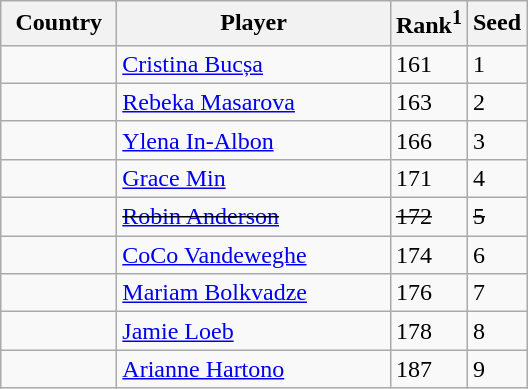<table class="sortable wikitable">
<tr>
<th width="70">Country</th>
<th width="175">Player</th>
<th>Rank<sup>1</sup></th>
<th>Seed</th>
</tr>
<tr>
<td></td>
<td><a href='#'>Cristina Bucșa</a></td>
<td>161</td>
<td>1</td>
</tr>
<tr>
<td></td>
<td><a href='#'>Rebeka Masarova</a></td>
<td>163</td>
<td>2</td>
</tr>
<tr>
<td></td>
<td><a href='#'>Ylena In-Albon</a></td>
<td>166</td>
<td>3</td>
</tr>
<tr>
<td></td>
<td><a href='#'>Grace Min</a></td>
<td>171</td>
<td>4</td>
</tr>
<tr>
<td><s></s></td>
<td><s><a href='#'>Robin Anderson</a></s></td>
<td><s>172</s></td>
<td><s>5</s></td>
</tr>
<tr>
<td></td>
<td><a href='#'>CoCo Vandeweghe</a></td>
<td>174</td>
<td>6</td>
</tr>
<tr>
<td></td>
<td><a href='#'>Mariam Bolkvadze</a></td>
<td>176</td>
<td>7</td>
</tr>
<tr>
<td></td>
<td><a href='#'>Jamie Loeb</a></td>
<td>178</td>
<td>8</td>
</tr>
<tr>
<td></td>
<td><a href='#'>Arianne Hartono</a></td>
<td>187</td>
<td>9</td>
</tr>
</table>
